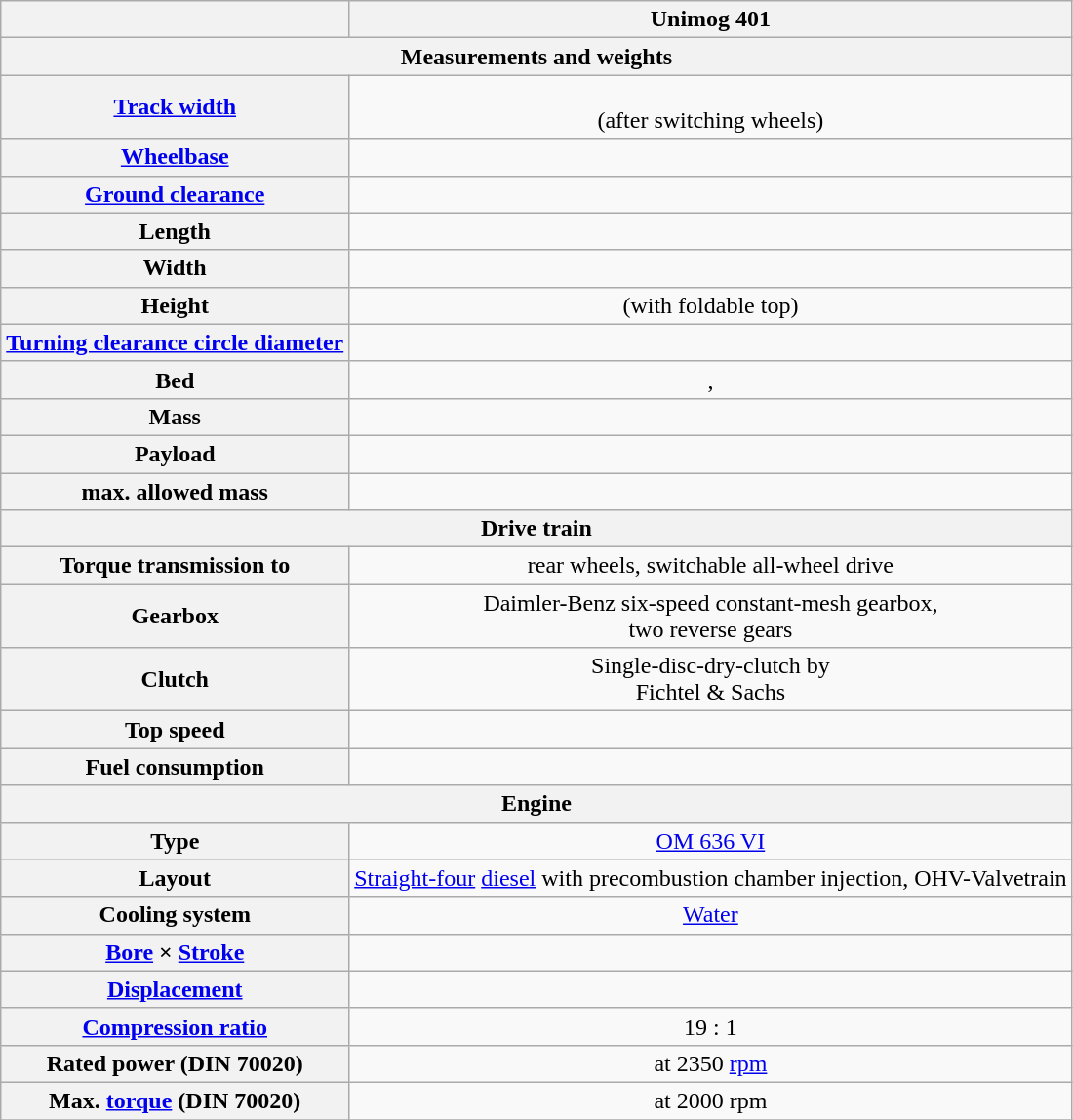<table class="wikitable" style="text-align:center">
<tr>
<th></th>
<th>Unimog 401</th>
</tr>
<tr>
<th colspan="2">Measurements and weights</th>
</tr>
<tr>
<th><a href='#'>Track width</a></th>
<td><br> (after switching wheels)</td>
</tr>
<tr>
<th><a href='#'>Wheelbase</a></th>
<td></td>
</tr>
<tr>
<th><a href='#'>Ground clearance</a></th>
<td></td>
</tr>
<tr>
<th>Length</th>
<td></td>
</tr>
<tr>
<th>Width</th>
<td></td>
</tr>
<tr>
<th>Height</th>
<td> (with foldable top)</td>
</tr>
<tr>
<th><a href='#'>Turning clearance circle diameter</a></th>
<td></td>
</tr>
<tr>
<th>Bed</th>
<td>,<br></td>
</tr>
<tr>
<th>Mass</th>
<td></td>
</tr>
<tr>
<th>Payload</th>
<td></td>
</tr>
<tr>
<th>max. allowed mass</th>
<td></td>
</tr>
<tr>
<th colspan="2">Drive train</th>
</tr>
<tr>
<th>Torque transmission to</th>
<td>rear wheels, switchable all-wheel drive</td>
</tr>
<tr>
<th>Gearbox</th>
<td>Daimler-Benz six-speed constant-mesh gearbox,<br>two reverse gears</td>
</tr>
<tr>
<th>Clutch</th>
<td>Single-disc-dry-clutch by<br>Fichtel & Sachs</td>
</tr>
<tr>
<th>Top speed</th>
<td></td>
</tr>
<tr>
<th>Fuel consumption</th>
<td></td>
</tr>
<tr>
<th colspan="2">Engine</th>
</tr>
<tr>
<th>Type</th>
<td><a href='#'>OM 636 VI</a></td>
</tr>
<tr>
<th>Layout</th>
<td><a href='#'>Straight-four</a> <a href='#'>diesel</a> with precombustion chamber injection, OHV-Valvetrain</td>
</tr>
<tr>
<th>Cooling system</th>
<td><a href='#'>Water</a></td>
</tr>
<tr>
<th><a href='#'>Bore</a> × <a href='#'>Stroke</a></th>
<td></td>
</tr>
<tr>
<th><a href='#'>Displacement</a></th>
<td></td>
</tr>
<tr>
<th><a href='#'>Compression ratio</a></th>
<td>19 : 1</td>
</tr>
<tr>
<th>Rated power (DIN 70020)</th>
<td> at 2350 <a href='#'>rpm</a></td>
</tr>
<tr>
<th>Max. <a href='#'>torque</a> (DIN 70020)</th>
<td> at 2000 rpm</td>
</tr>
<tr>
</tr>
</table>
